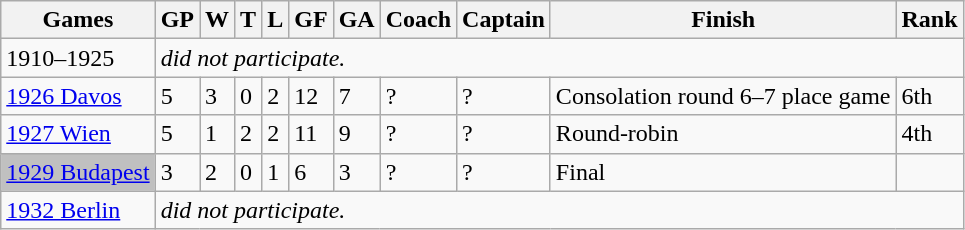<table class="wikitable sortable">
<tr>
<th>Games</th>
<th>GP</th>
<th>W</th>
<th>T</th>
<th>L</th>
<th>GF</th>
<th>GA</th>
<th>Coach</th>
<th>Captain</th>
<th>Finish</th>
<th>Rank</th>
</tr>
<tr>
<td>1910–1925</td>
<td colspan=10><em>did not participate.</em></td>
</tr>
<tr>
<td> <a href='#'>1926 Davos</a></td>
<td>5</td>
<td>3</td>
<td>0</td>
<td>2</td>
<td>12</td>
<td>7</td>
<td>?</td>
<td>?</td>
<td>Consolation round 6–7 place game</td>
<td>6th</td>
</tr>
<tr>
<td> <a href='#'>1927 Wien</a></td>
<td>5</td>
<td>1</td>
<td>2</td>
<td>2</td>
<td>11</td>
<td>9</td>
<td>?</td>
<td>?</td>
<td>Round-robin</td>
<td>4th</td>
</tr>
<tr>
<td style="background:silver;"> <a href='#'>1929 Budapest</a></td>
<td>3</td>
<td>2</td>
<td>0</td>
<td>1</td>
<td>6</td>
<td>3</td>
<td>?</td>
<td>?</td>
<td>Final</td>
<td></td>
</tr>
<tr>
<td> <a href='#'>1932 Berlin</a></td>
<td colspan=10><em>did not participate.</em></td>
</tr>
</table>
